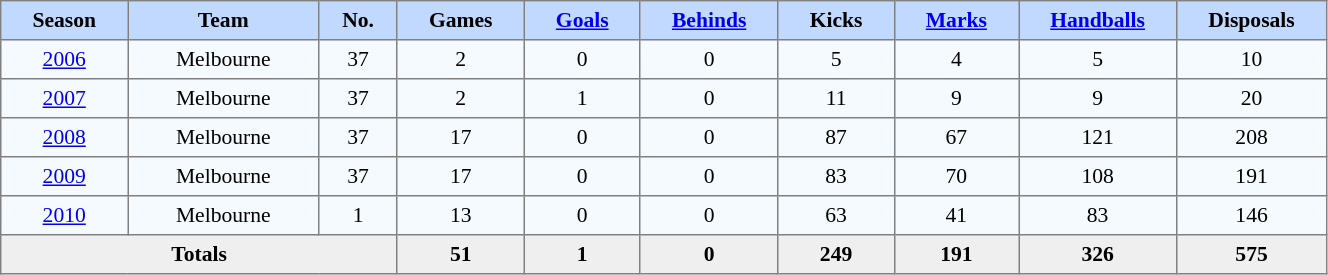<table border="1" cellpadding="4" cellspacing="0" style="text-align:center; font-size:90%; border-collapse:collapse;" width=70%>
<tr style="background:#C1D8FF;">
<th width=3%>Season</th>
<th width=5%>Team</th>
<th width=2%>No.</th>
<th width=3%>Games</th>
<th width=3%><a href='#'>Goals</a></th>
<th width=3%><a href='#'>Behinds</a></th>
<th width=3%>Kicks</th>
<th width=3%><a href='#'>Marks</a></th>
<th width=3%><a href='#'>Handballs</a></th>
<th width=3%>Disposals</th>
</tr>
<tr style="background:#F5FAFF;">
<td><a href='#'>2006</a></td>
<td>Melbourne</td>
<td>37</td>
<td>2</td>
<td>0</td>
<td>0</td>
<td>5</td>
<td>4</td>
<td>5</td>
<td>10</td>
</tr>
<tr style="background:#F5FAFF;">
<td><a href='#'>2007</a></td>
<td>Melbourne</td>
<td>37</td>
<td>2</td>
<td>1</td>
<td>0</td>
<td>11</td>
<td>9</td>
<td>9</td>
<td>20</td>
</tr>
<tr style="background:#F5FAFF;">
<td><a href='#'>2008</a></td>
<td>Melbourne</td>
<td>37</td>
<td>17</td>
<td>0</td>
<td>0</td>
<td>87</td>
<td>67</td>
<td>121</td>
<td>208</td>
</tr>
<tr style="background:#F5FAFF;">
<td><a href='#'>2009</a></td>
<td>Melbourne</td>
<td>37</td>
<td>17</td>
<td>0</td>
<td>0</td>
<td>83</td>
<td>70</td>
<td>108</td>
<td>191</td>
</tr>
<tr style="background:#F5FAFF;">
<td><a href='#'>2010</a></td>
<td>Melbourne</td>
<td>1</td>
<td>13</td>
<td>0</td>
<td>0</td>
<td>63</td>
<td>41</td>
<td>83</td>
<td>146</td>
</tr>
<tr style="background:#EFEFEF;">
<th colspan=3>Totals</th>
<td><strong>51</strong></td>
<td><strong>1</strong></td>
<td><strong>0</strong></td>
<td><strong>249</strong></td>
<td><strong>191</strong></td>
<td><strong>326</strong></td>
<td><strong>575</strong></td>
</tr>
</table>
